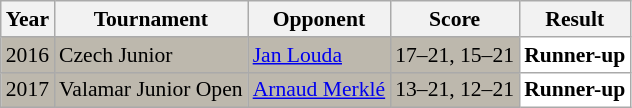<table class="sortable wikitable" style="font-size: 90%;">
<tr>
<th>Year</th>
<th>Tournament</th>
<th>Opponent</th>
<th>Score</th>
<th>Result</th>
</tr>
<tr style="background:#BDB8AD">
<td align="center">2016</td>
<td align="left">Czech Junior</td>
<td align="left"> <a href='#'>Jan Louda</a></td>
<td align="left">17–21, 15–21</td>
<td style="text-align:left; background:white"> <strong>Runner-up</strong></td>
</tr>
<tr style="background:#BDB8AD">
<td align="center">2017</td>
<td align="left">Valamar Junior Open</td>
<td align="left"> <a href='#'>Arnaud Merklé</a></td>
<td align="left">13–21, 12–21</td>
<td style="text-align:left; background:white"> <strong>Runner-up</strong></td>
</tr>
</table>
